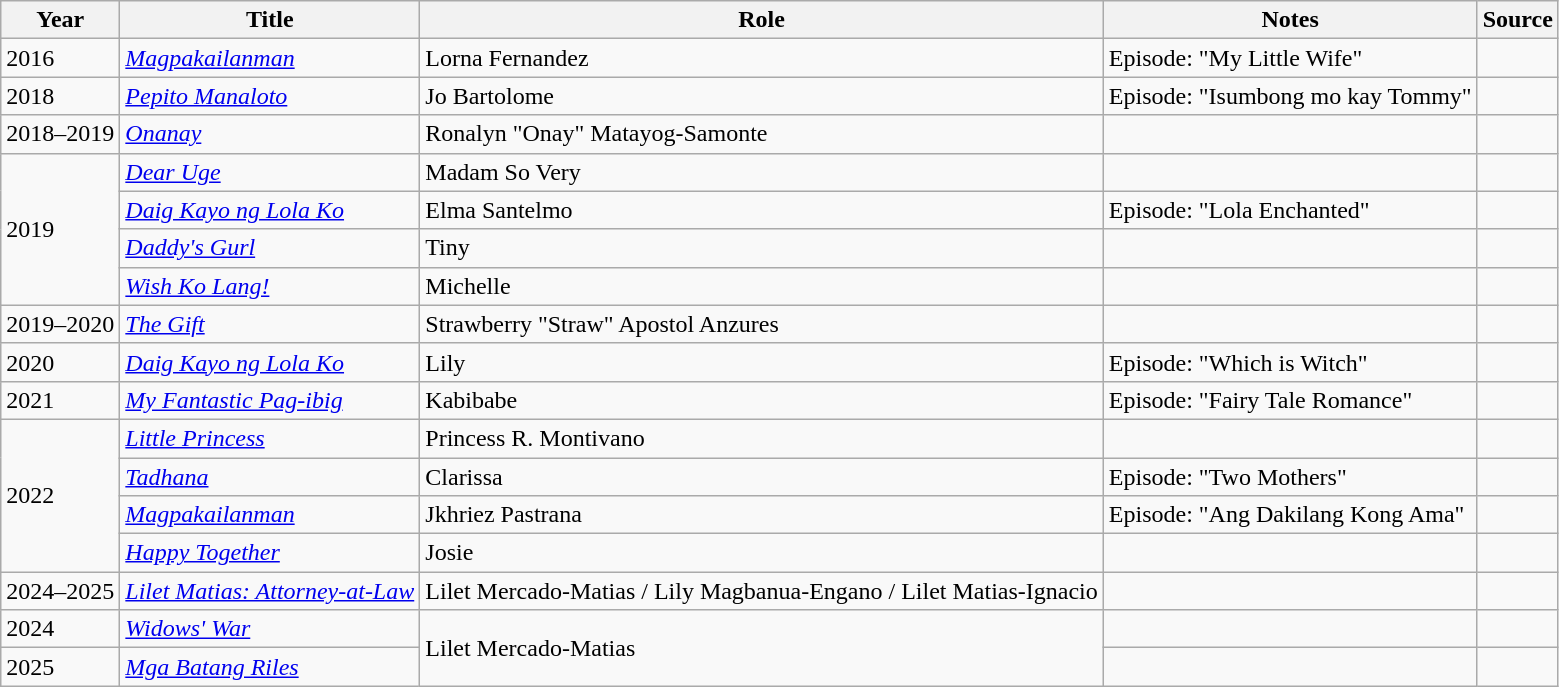<table class="wikitable sortable" >
<tr>
<th>Year</th>
<th>Title</th>
<th>Role</th>
<th class="unsortable">Notes </th>
<th class="unsortable">Source </th>
</tr>
<tr>
<td>2016</td>
<td><em><a href='#'>Magpakailanman</a></em></td>
<td>Lorna Fernandez</td>
<td>Episode: "My Little Wife"</td>
<td></td>
</tr>
<tr>
<td>2018</td>
<td><em><a href='#'>Pepito Manaloto</a></em></td>
<td>Jo Bartolome</td>
<td>Episode: "Isumbong mo kay Tommy"</td>
<td></td>
</tr>
<tr>
<td>2018–2019</td>
<td><em><a href='#'>Onanay</a></em></td>
<td>Ronalyn "Onay" Matayog-Samonte</td>
<td></td>
<td></td>
</tr>
<tr>
<td rowspan="4">2019</td>
<td><em><a href='#'>Dear Uge</a></em></td>
<td>Madam So Very</td>
<td></td>
</tr>
<tr>
<td><em><a href='#'>Daig Kayo ng Lola Ko</a></em></td>
<td>Elma Santelmo</td>
<td>Episode: "Lola Enchanted"</td>
<td></td>
</tr>
<tr>
<td><em><a href='#'>Daddy's Gurl</a></em></td>
<td>Tiny</td>
<td></td>
<td></td>
</tr>
<tr>
<td><em><a href='#'>Wish Ko Lang!</a></em></td>
<td>Michelle</td>
<td></td>
<td></td>
</tr>
<tr>
<td>2019–2020</td>
<td><em><a href='#'>The Gift</a></em></td>
<td>Strawberry "Straw" Apostol Anzures</td>
<td></td>
<td></td>
</tr>
<tr>
<td>2020</td>
<td><em><a href='#'>Daig Kayo ng Lola Ko</a></em></td>
<td>Lily</td>
<td>Episode: "Which is Witch"</td>
<td></td>
</tr>
<tr>
<td>2021</td>
<td><em><a href='#'>My Fantastic Pag-ibig</a></em></td>
<td>Kabibabe</td>
<td>Episode: "Fairy Tale Romance"</td>
<td></td>
</tr>
<tr>
<td rowspan="4">2022</td>
<td><em><a href='#'>Little Princess</a></em></td>
<td>Princess R. Montivano</td>
<td></td>
<td></td>
</tr>
<tr>
<td><em><a href='#'>Tadhana</a></em></td>
<td>Clarissa</td>
<td>Episode: "Two Mothers"</td>
<td></td>
</tr>
<tr>
<td><em><a href='#'>Magpakailanman</a></em></td>
<td>Jkhriez Pastrana</td>
<td>Episode: "Ang Dakilang Kong Ama"</td>
<td></td>
</tr>
<tr>
<td><em><a href='#'>Happy Together</a></em></td>
<td>Josie</td>
<td></td>
<td></td>
</tr>
<tr>
<td>2024–2025</td>
<td><em><a href='#'>Lilet Matias: Attorney-at-Law</a></em></td>
<td>Lilet Mercado-Matias / Lily Magbanua-Engano / Lilet Matias-Ignacio</td>
<td></td>
<td></td>
</tr>
<tr>
<td>2024</td>
<td><em><a href='#'>Widows' War</a></em></td>
<td rowspan="2">Lilet Mercado-Matias</td>
<td></td>
<td></td>
</tr>
<tr>
<td>2025</td>
<td><em><a href='#'>Mga Batang Riles</a></em></td>
<td></td>
<td></td>
</tr>
</table>
